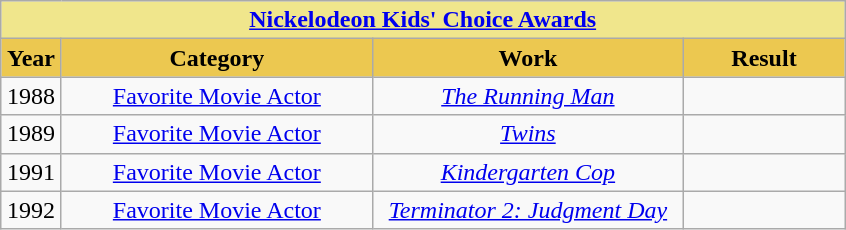<table class="wikitable">
<tr>
<th colspan="4" style="background:#F0E68C" align="center"><a href='#'>Nickelodeon Kids' Choice Awards</a></th>
</tr>
<tr>
<th width="33" style="background:#ECC850;">Year</th>
<th width="200" style="background:#ECC850;">Category</th>
<th width="200" style="background:#ECC850;">Work</th>
<th width="100" style="background:#ECC850;">Result</th>
</tr>
<tr>
<td align="center">1988</td>
<td align="center"><a href='#'>Favorite Movie Actor</a></td>
<td align="center"><em><a href='#'>The Running Man</a></em></td>
<td></td>
</tr>
<tr>
<td align="center">1989</td>
<td align="center"><a href='#'>Favorite Movie Actor</a></td>
<td align="center"><em><a href='#'>Twins</a></em></td>
<td></td>
</tr>
<tr>
<td align="center">1991</td>
<td align="center"><a href='#'>Favorite Movie Actor</a></td>
<td align="center"><em><a href='#'>Kindergarten Cop</a></em></td>
<td></td>
</tr>
<tr>
<td align="center">1992</td>
<td align="center"><a href='#'>Favorite Movie Actor</a></td>
<td align="center"><em><a href='#'>Terminator 2: Judgment Day</a></em></td>
<td></td>
</tr>
</table>
